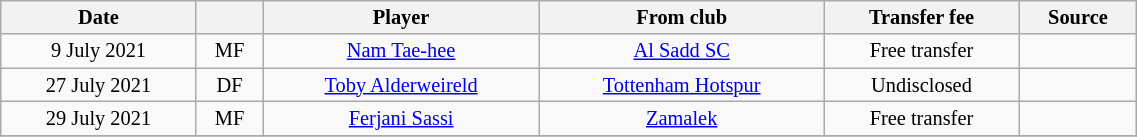<table class="wikitable sortable" style="width:60%; text-align:center; font-size:85%; text-align:centre;">
<tr>
<th>Date</th>
<th></th>
<th>Player</th>
<th>From club</th>
<th>Transfer fee</th>
<th>Source</th>
</tr>
<tr>
<td>9 July 2021</td>
<td>MF</td>
<td> <a href='#'>Nam Tae-hee</a></td>
<td><a href='#'>Al Sadd SC</a></td>
<td>Free transfer</td>
<td></td>
</tr>
<tr>
<td>27 July 2021</td>
<td>DF</td>
<td> <a href='#'>Toby Alderweireld</a></td>
<td> <a href='#'>Tottenham Hotspur</a></td>
<td>Undisclosed</td>
<td></td>
</tr>
<tr>
<td>29 July 2021</td>
<td>MF</td>
<td> <a href='#'>Ferjani Sassi</a></td>
<td> <a href='#'>Zamalek</a></td>
<td>Free transfer</td>
<td></td>
</tr>
<tr>
</tr>
</table>
